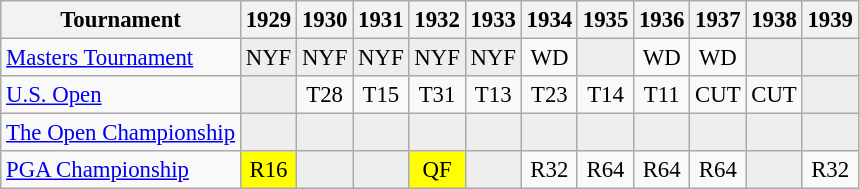<table class="wikitable" style="font-size:95%;text-align:center;">
<tr>
<th>Tournament</th>
<th>1929</th>
<th>1930</th>
<th>1931</th>
<th>1932</th>
<th>1933</th>
<th>1934</th>
<th>1935</th>
<th>1936</th>
<th>1937</th>
<th>1938</th>
<th>1939</th>
</tr>
<tr>
<td align=left><a href='#'>Masters Tournament</a></td>
<td style="background:#eeeeee;">NYF</td>
<td style="background:#eeeeee;">NYF</td>
<td style="background:#eeeeee;">NYF</td>
<td style="background:#eeeeee;">NYF</td>
<td style="background:#eeeeee;">NYF</td>
<td>WD</td>
<td style="background:#eeeeee;"></td>
<td>WD</td>
<td>WD</td>
<td style="background:#eeeeee;"></td>
<td style="background:#eeeeee;"></td>
</tr>
<tr>
<td align=left><a href='#'>U.S. Open</a></td>
<td style="background:#eeeeee;"></td>
<td>T28</td>
<td>T15</td>
<td>T31</td>
<td>T13</td>
<td>T23</td>
<td>T14</td>
<td>T11</td>
<td>CUT</td>
<td>CUT</td>
<td style="background:#eeeeee;"></td>
</tr>
<tr>
<td align=left><a href='#'>The Open Championship</a></td>
<td style="background:#eeeeee;"></td>
<td style="background:#eeeeee;"></td>
<td style="background:#eeeeee;"></td>
<td style="background:#eeeeee;"></td>
<td style="background:#eeeeee;"></td>
<td style="background:#eeeeee;"></td>
<td style="background:#eeeeee;"></td>
<td style="background:#eeeeee;"></td>
<td style="background:#eeeeee;"></td>
<td style="background:#eeeeee;"></td>
<td style="background:#eeeeee;"></td>
</tr>
<tr>
<td align=left><a href='#'>PGA Championship</a></td>
<td style="background:yellow;">R16</td>
<td style="background:#eeeeee;"></td>
<td style="background:#eeeeee;"></td>
<td style="background:yellow;">QF</td>
<td style="background:#eeeeee;"></td>
<td>R32</td>
<td>R64</td>
<td>R64</td>
<td>R64</td>
<td style="background:#eeeeee;"></td>
<td>R32</td>
</tr>
</table>
